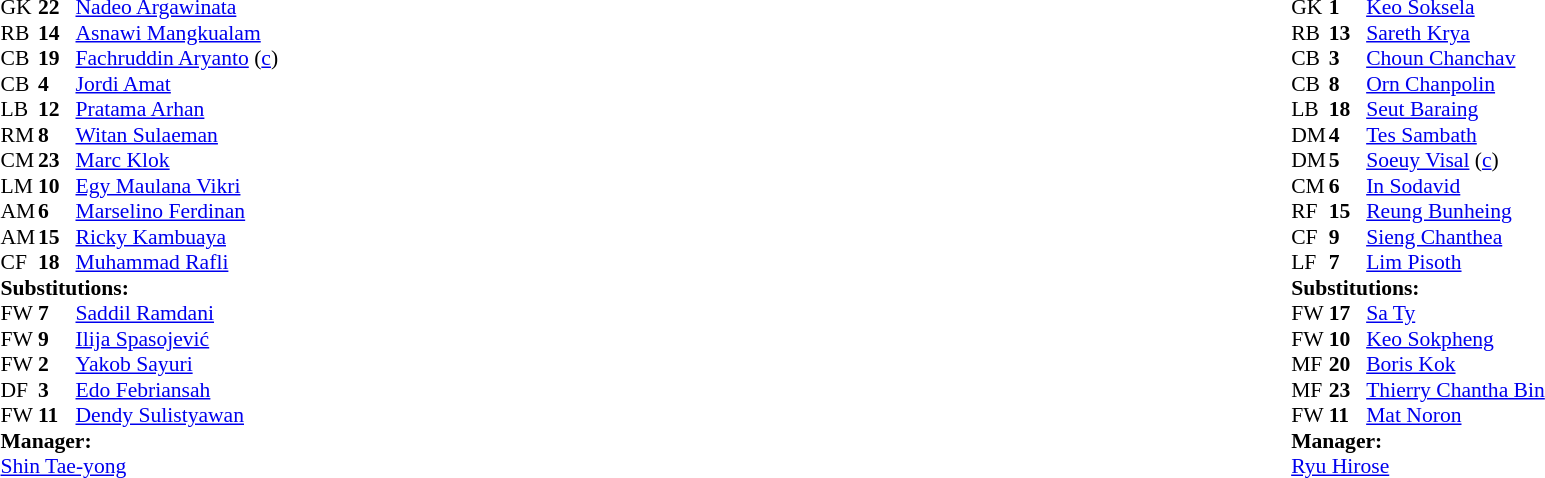<table width="100%">
<tr>
<td valign="top" width="40%"><br><table style="font-size:90%" cellspacing="0" cellpadding="0">
<tr>
<th width=25></th>
<th width=25></th>
</tr>
<tr>
<td>GK</td>
<td><strong>22</strong></td>
<td><a href='#'>Nadeo Argawinata</a></td>
</tr>
<tr>
<td>RB</td>
<td><strong>14</strong></td>
<td><a href='#'>Asnawi Mangkualam</a></td>
<td></td>
<td></td>
</tr>
<tr>
<td>CB</td>
<td><strong>19</strong></td>
<td><a href='#'>Fachruddin Aryanto</a> (<a href='#'>c</a>)</td>
</tr>
<tr>
<td>CB</td>
<td><strong>4</strong></td>
<td><a href='#'>Jordi Amat</a></td>
<td></td>
</tr>
<tr>
<td>LB</td>
<td><strong>12</strong></td>
<td><a href='#'>Pratama Arhan</a></td>
<td></td>
<td></td>
</tr>
<tr>
<td>RM</td>
<td><strong>8</strong></td>
<td><a href='#'>Witan Sulaeman</a></td>
<td></td>
<td></td>
</tr>
<tr>
<td>CM</td>
<td><strong>23</strong></td>
<td><a href='#'>Marc Klok</a></td>
</tr>
<tr>
<td>LM</td>
<td><strong>10</strong></td>
<td><a href='#'>Egy Maulana Vikri</a></td>
<td></td>
<td></td>
</tr>
<tr>
<td>AM</td>
<td><strong>6</strong></td>
<td><a href='#'>Marselino Ferdinan</a></td>
</tr>
<tr>
<td>AM</td>
<td><strong>15</strong></td>
<td><a href='#'>Ricky Kambuaya</a></td>
</tr>
<tr>
<td>CF</td>
<td><strong>18</strong></td>
<td><a href='#'>Muhammad Rafli</a></td>
<td></td>
<td></td>
</tr>
<tr>
<td colspan=3><strong>Substitutions:</strong></td>
</tr>
<tr>
<td>FW</td>
<td><strong>7</strong></td>
<td><a href='#'>Saddil Ramdani</a></td>
<td></td>
<td></td>
</tr>
<tr>
<td>FW</td>
<td><strong>9</strong></td>
<td><a href='#'>Ilija Spasojević</a></td>
<td></td>
<td></td>
</tr>
<tr>
<td>FW</td>
<td><strong>2</strong></td>
<td><a href='#'>Yakob Sayuri</a></td>
<td></td>
<td></td>
</tr>
<tr>
<td>DF</td>
<td><strong>3</strong></td>
<td><a href='#'>Edo Febriansah</a></td>
<td></td>
<td></td>
</tr>
<tr>
<td>FW</td>
<td><strong>11</strong></td>
<td><a href='#'>Dendy Sulistyawan</a></td>
<td></td>
<td></td>
</tr>
<tr>
<td colspan=3><strong>Manager:</strong></td>
</tr>
<tr>
<td colspan=3> <a href='#'>Shin Tae-yong</a></td>
</tr>
</table>
</td>
<td valign="top"></td>
<td valign="top" width="50%"><br><table style="font-size:90%; margin:auto" cellspacing="0" cellpadding="0">
<tr>
<th width=25></th>
<th width=25></th>
</tr>
<tr>
<td>GK</td>
<td><strong>1</strong></td>
<td><a href='#'>Keo Soksela</a></td>
</tr>
<tr>
<td>RB</td>
<td><strong>13</strong></td>
<td><a href='#'>Sareth Krya</a></td>
</tr>
<tr>
<td>CB</td>
<td><strong>3</strong></td>
<td><a href='#'>Choun Chanchav</a></td>
</tr>
<tr>
<td>CB</td>
<td><strong>8</strong></td>
<td><a href='#'>Orn Chanpolin</a></td>
</tr>
<tr>
<td>LB</td>
<td><strong>18</strong></td>
<td><a href='#'>Seut Baraing</a></td>
</tr>
<tr>
<td>DM</td>
<td><strong>4</strong></td>
<td><a href='#'>Tes Sambath</a></td>
</tr>
<tr>
<td>DM</td>
<td><strong>5</strong></td>
<td><a href='#'>Soeuy Visal</a> (<a href='#'>c</a>)</td>
<td></td>
<td></td>
</tr>
<tr>
<td>CM</td>
<td><strong>6</strong></td>
<td><a href='#'>In Sodavid</a></td>
<td></td>
<td></td>
</tr>
<tr>
<td>RF</td>
<td><strong>15</strong></td>
<td><a href='#'>Reung Bunheing</a></td>
<td></td>
<td></td>
</tr>
<tr>
<td>CF</td>
<td><strong>9</strong></td>
<td><a href='#'>Sieng Chanthea</a></td>
<td></td>
<td></td>
</tr>
<tr>
<td>LF</td>
<td><strong>7</strong></td>
<td><a href='#'>Lim Pisoth</a></td>
<td></td>
<td></td>
</tr>
<tr>
<td colspan=3><strong>Substitutions:</strong></td>
</tr>
<tr>
<td>FW</td>
<td><strong>17</strong></td>
<td><a href='#'>Sa Ty</a></td>
<td></td>
<td></td>
</tr>
<tr>
<td>FW</td>
<td><strong>10</strong></td>
<td><a href='#'>Keo Sokpheng</a></td>
<td></td>
<td></td>
</tr>
<tr>
<td>MF</td>
<td><strong>20</strong></td>
<td><a href='#'>Boris Kok</a></td>
<td></td>
<td></td>
</tr>
<tr>
<td>MF</td>
<td><strong>23</strong></td>
<td><a href='#'>Thierry Chantha Bin</a></td>
<td></td>
<td></td>
</tr>
<tr>
<td>FW</td>
<td><strong>11</strong></td>
<td><a href='#'>Mat Noron</a></td>
<td></td>
<td></td>
</tr>
<tr>
<td colspan=3><strong>Manager:</strong></td>
</tr>
<tr>
<td colspan=3> <a href='#'>Ryu Hirose</a></td>
</tr>
</table>
</td>
</tr>
</table>
